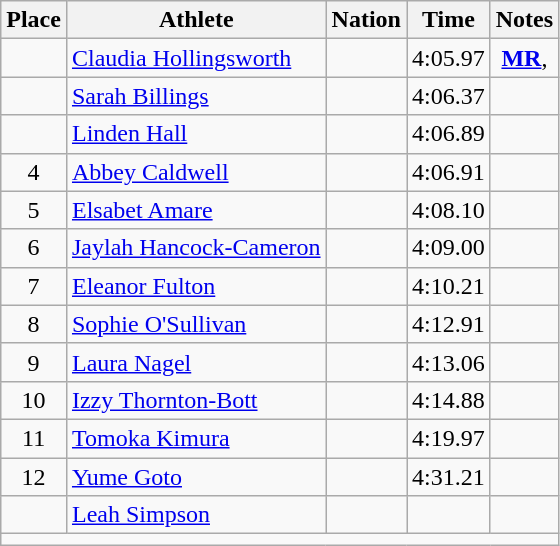<table class="wikitable mw-datatable sortable" style="text-align:center;">
<tr>
<th scope="col">Place</th>
<th scope="col">Athlete</th>
<th scope="col">Nation</th>
<th scope="col">Time</th>
<th scope="col">Notes</th>
</tr>
<tr>
<td></td>
<td align="left"><a href='#'>Claudia Hollingsworth</a></td>
<td align="left"></td>
<td>4:05.97</td>
<td><strong><a href='#'>MR</a></strong>, </td>
</tr>
<tr>
<td></td>
<td align="left"><a href='#'>Sarah Billings</a></td>
<td align="left"></td>
<td>4:06.37</td>
<td></td>
</tr>
<tr>
<td></td>
<td align="left"><a href='#'>Linden Hall</a></td>
<td align="left"></td>
<td>4:06.89</td>
<td></td>
</tr>
<tr>
<td>4</td>
<td align="left"><a href='#'>Abbey Caldwell</a></td>
<td align="left"></td>
<td>4:06.91</td>
<td></td>
</tr>
<tr>
<td>5</td>
<td align="left"><a href='#'>Elsabet Amare</a></td>
<td align="left"></td>
<td>4:08.10</td>
<td></td>
</tr>
<tr>
<td>6</td>
<td align="left"><a href='#'>Jaylah Hancock-Cameron</a></td>
<td align="left"></td>
<td>4:09.00</td>
<td></td>
</tr>
<tr>
<td>7</td>
<td align="left"><a href='#'>Eleanor Fulton</a></td>
<td align="left"></td>
<td>4:10.21</td>
<td></td>
</tr>
<tr>
<td>8</td>
<td align="left"><a href='#'>Sophie O'Sullivan</a></td>
<td align="left"></td>
<td>4:12.91</td>
<td></td>
</tr>
<tr>
<td>9</td>
<td align="left"><a href='#'>Laura Nagel</a></td>
<td align="left"></td>
<td>4:13.06</td>
<td></td>
</tr>
<tr>
<td>10</td>
<td align="left"><a href='#'>Izzy Thornton-Bott</a></td>
<td align="left"></td>
<td>4:14.88</td>
<td></td>
</tr>
<tr>
<td>11</td>
<td align="left"><a href='#'>Tomoka Kimura</a></td>
<td align="left"></td>
<td>4:19.97</td>
<td></td>
</tr>
<tr>
<td>12</td>
<td align="left"><a href='#'>Yume Goto</a></td>
<td align="left"></td>
<td>4:31.21</td>
<td></td>
</tr>
<tr>
<td></td>
<td align="left"><a href='#'>Leah Simpson</a></td>
<td align="left"></td>
<td></td>
<td></td>
</tr>
<tr class="sortbottom">
<td colspan="5"></td>
</tr>
</table>
